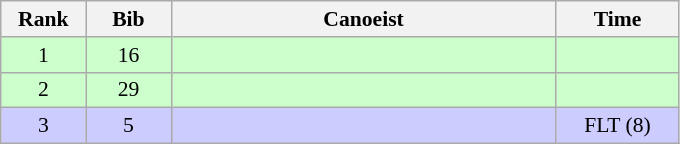<table class="wikitable" style="font-size:90%; text-align:center">
<tr>
<th width="50">Rank</th>
<th width="50">Bib</th>
<th width="250">Canoeist</th>
<th width="75">Time</th>
</tr>
<tr bgcolor="#CCFFCC">
<td>1</td>
<td>16</td>
<td align="left"></td>
<td></td>
</tr>
<tr bgcolor="#CCFFCC">
<td>2</td>
<td>29</td>
<td align="left"></td>
<td></td>
</tr>
<tr bgcolor="#CCCCFF">
<td>3</td>
<td>5</td>
<td align="left"></td>
<td>FLT (8)</td>
</tr>
</table>
